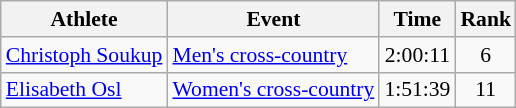<table class=wikitable style="font-size:90%">
<tr>
<th>Athlete</th>
<th>Event</th>
<th>Time</th>
<th>Rank</th>
</tr>
<tr align=center>
<td align=left><a href='#'>Christoph Soukup</a></td>
<td align=left><a href='#'>Men's cross-country</a></td>
<td>2:00:11</td>
<td>6</td>
</tr>
<tr align=center>
<td align=left><a href='#'>Elisabeth Osl</a></td>
<td align=left><a href='#'>Women's cross-country</a></td>
<td>1:51:39</td>
<td>11</td>
</tr>
</table>
